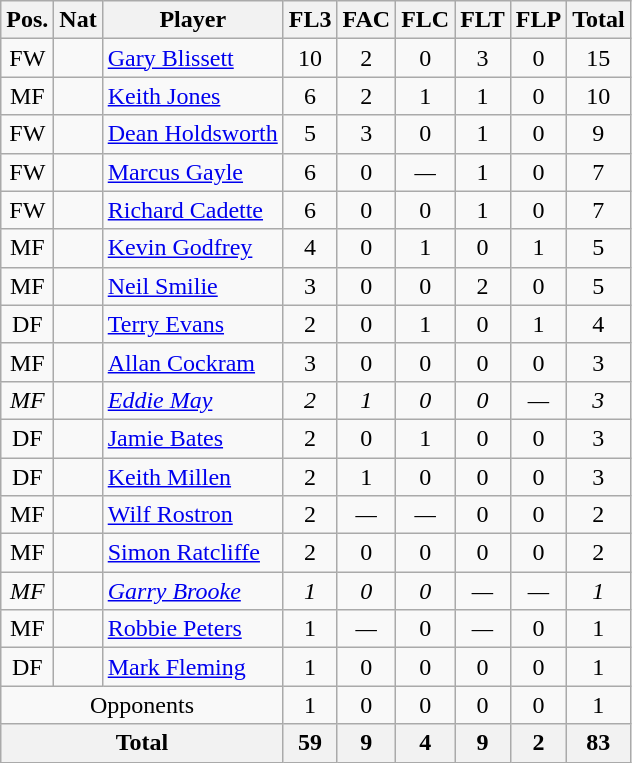<table class="wikitable"  style="text-align:center; border:1px #aaa solid;">
<tr>
<th>Pos.</th>
<th>Nat</th>
<th>Player</th>
<th>FL3</th>
<th>FAC</th>
<th>FLC</th>
<th>FLT</th>
<th>FLP</th>
<th>Total</th>
</tr>
<tr>
<td>FW</td>
<td></td>
<td style="text-align:left;"><a href='#'>Gary Blissett</a></td>
<td>10</td>
<td>2</td>
<td>0</td>
<td>3</td>
<td>0</td>
<td>15</td>
</tr>
<tr>
<td>MF</td>
<td></td>
<td style="text-align:left;"><a href='#'>Keith Jones</a></td>
<td>6</td>
<td>2</td>
<td>1</td>
<td>1</td>
<td>0</td>
<td>10</td>
</tr>
<tr>
<td>FW</td>
<td></td>
<td style="text-align:left;"><a href='#'>Dean Holdsworth</a></td>
<td>5</td>
<td>3</td>
<td>0</td>
<td>1</td>
<td>0</td>
<td>9</td>
</tr>
<tr>
<td>FW</td>
<td><em></em></td>
<td style="text-align:left;"><a href='#'>Marcus Gayle</a></td>
<td>6</td>
<td>0</td>
<td><em>—</em></td>
<td>1</td>
<td>0</td>
<td>7</td>
</tr>
<tr>
<td>FW</td>
<td></td>
<td style="text-align:left;"><a href='#'>Richard Cadette</a></td>
<td>6</td>
<td>0</td>
<td>0</td>
<td>1</td>
<td>0</td>
<td>7</td>
</tr>
<tr>
<td>MF</td>
<td></td>
<td style="text-align:left;"><a href='#'>Kevin Godfrey</a></td>
<td>4</td>
<td>0</td>
<td>1</td>
<td>0</td>
<td>1</td>
<td>5</td>
</tr>
<tr>
<td>MF</td>
<td></td>
<td style="text-align:left;"><a href='#'>Neil Smilie</a></td>
<td>3</td>
<td>0</td>
<td>0</td>
<td>2</td>
<td>0</td>
<td>5</td>
</tr>
<tr>
<td>DF</td>
<td></td>
<td style="text-align:left;"><a href='#'>Terry Evans</a></td>
<td>2</td>
<td>0</td>
<td>1</td>
<td>0</td>
<td>1</td>
<td>4</td>
</tr>
<tr>
<td>MF</td>
<td></td>
<td style="text-align:left;"><a href='#'>Allan Cockram</a></td>
<td>3</td>
<td>0</td>
<td>0</td>
<td>0</td>
<td>0</td>
<td>3</td>
</tr>
<tr>
<td><em>MF</em></td>
<td><em></em></td>
<td style="text-align:left;"><a href='#'><em>Eddie May</em></a></td>
<td><em>2</em></td>
<td><em>1</em></td>
<td><em>0</em></td>
<td><em>0</em></td>
<td><em>—</em></td>
<td><em>3</em></td>
</tr>
<tr>
<td>DF</td>
<td></td>
<td style="text-align:left;"><a href='#'>Jamie Bates</a></td>
<td>2</td>
<td>0</td>
<td>1</td>
<td>0</td>
<td>0</td>
<td>3</td>
</tr>
<tr>
<td>DF</td>
<td></td>
<td style="text-align:left;"><a href='#'>Keith Millen</a></td>
<td>2</td>
<td>1</td>
<td>0</td>
<td>0</td>
<td>0</td>
<td>3</td>
</tr>
<tr>
<td>MF</td>
<td></td>
<td style="text-align:left;"><a href='#'>Wilf Rostron</a></td>
<td>2</td>
<td><em>—</em></td>
<td><em>—</em></td>
<td>0</td>
<td>0</td>
<td>2</td>
</tr>
<tr>
<td>MF</td>
<td></td>
<td style="text-align:left;"><a href='#'>Simon Ratcliffe</a></td>
<td>2</td>
<td>0</td>
<td>0</td>
<td>0</td>
<td>0</td>
<td>2</td>
</tr>
<tr>
<td><em>MF</em></td>
<td><em></em></td>
<td style="text-align:left;"><em><a href='#'>Garry Brooke</a></em></td>
<td><em>1</em></td>
<td><em>0</em></td>
<td><em>0</em></td>
<td><em>—</em></td>
<td><em>—</em></td>
<td><em>1</em></td>
</tr>
<tr>
<td>MF</td>
<td></td>
<td style="text-align:left;"><a href='#'>Robbie Peters</a></td>
<td>1</td>
<td><em>—</em></td>
<td>0</td>
<td><em>—</em></td>
<td>0</td>
<td>1</td>
</tr>
<tr>
<td>DF</td>
<td></td>
<td style="text-align:left;"><a href='#'>Mark Fleming</a></td>
<td>1</td>
<td>0</td>
<td>0</td>
<td>0</td>
<td>0</td>
<td>1</td>
</tr>
<tr>
<td colspan="3">Opponents</td>
<td>1</td>
<td>0</td>
<td>0</td>
<td>0</td>
<td>0</td>
<td>1</td>
</tr>
<tr>
<th colspan="3">Total</th>
<th>59</th>
<th>9</th>
<th>4</th>
<th>9</th>
<th>2</th>
<th>83</th>
</tr>
</table>
